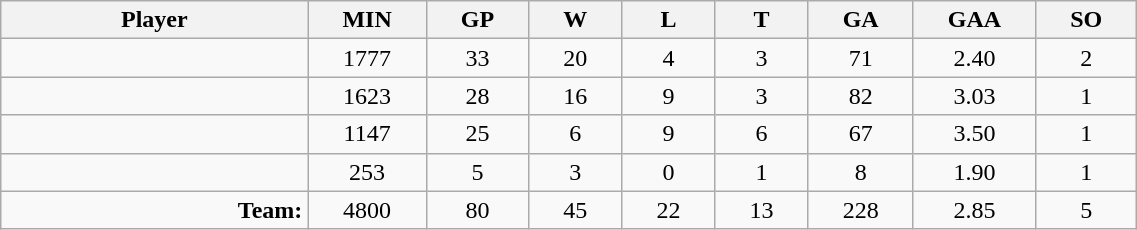<table class="wikitable sortable" width="60%">
<tr>
<th bgcolor="#DDDDFF" width="10%">Player</th>
<th width="3%" bgcolor="#DDDDFF" title="Minutes played">MIN</th>
<th width="3%" bgcolor="#DDDDFF" title="Games played in">GP</th>
<th width="3%" bgcolor="#DDDDFF" title="Games played in">W</th>
<th width="3%" bgcolor="#DDDDFF"title="Games played in">L</th>
<th width="3%" bgcolor="#DDDDFF" title="Ties">T</th>
<th width="3%" bgcolor="#DDDDFF" title="Goals against">GA</th>
<th width="3%" bgcolor="#DDDDFF" title="Goals against average">GAA</th>
<th width="3%" bgcolor="#DDDDFF"title="Shut-outs">SO</th>
</tr>
<tr align="center">
<td align="right"></td>
<td>1777</td>
<td>33</td>
<td>20</td>
<td>4</td>
<td>3</td>
<td>71</td>
<td>2.40</td>
<td>2</td>
</tr>
<tr align="center">
<td align="right"></td>
<td>1623</td>
<td>28</td>
<td>16</td>
<td>9</td>
<td>3</td>
<td>82</td>
<td>3.03</td>
<td>1</td>
</tr>
<tr align="center">
<td align="right"></td>
<td>1147</td>
<td>25</td>
<td>6</td>
<td>9</td>
<td>6</td>
<td>67</td>
<td>3.50</td>
<td>1</td>
</tr>
<tr align="center">
<td align="right"></td>
<td>253</td>
<td>5</td>
<td>3</td>
<td>0</td>
<td>1</td>
<td>8</td>
<td>1.90</td>
<td>1</td>
</tr>
<tr align="center">
<td align="right"><strong>Team:</strong></td>
<td>4800</td>
<td>80</td>
<td>45</td>
<td>22</td>
<td>13</td>
<td>228</td>
<td>2.85</td>
<td>5</td>
</tr>
</table>
